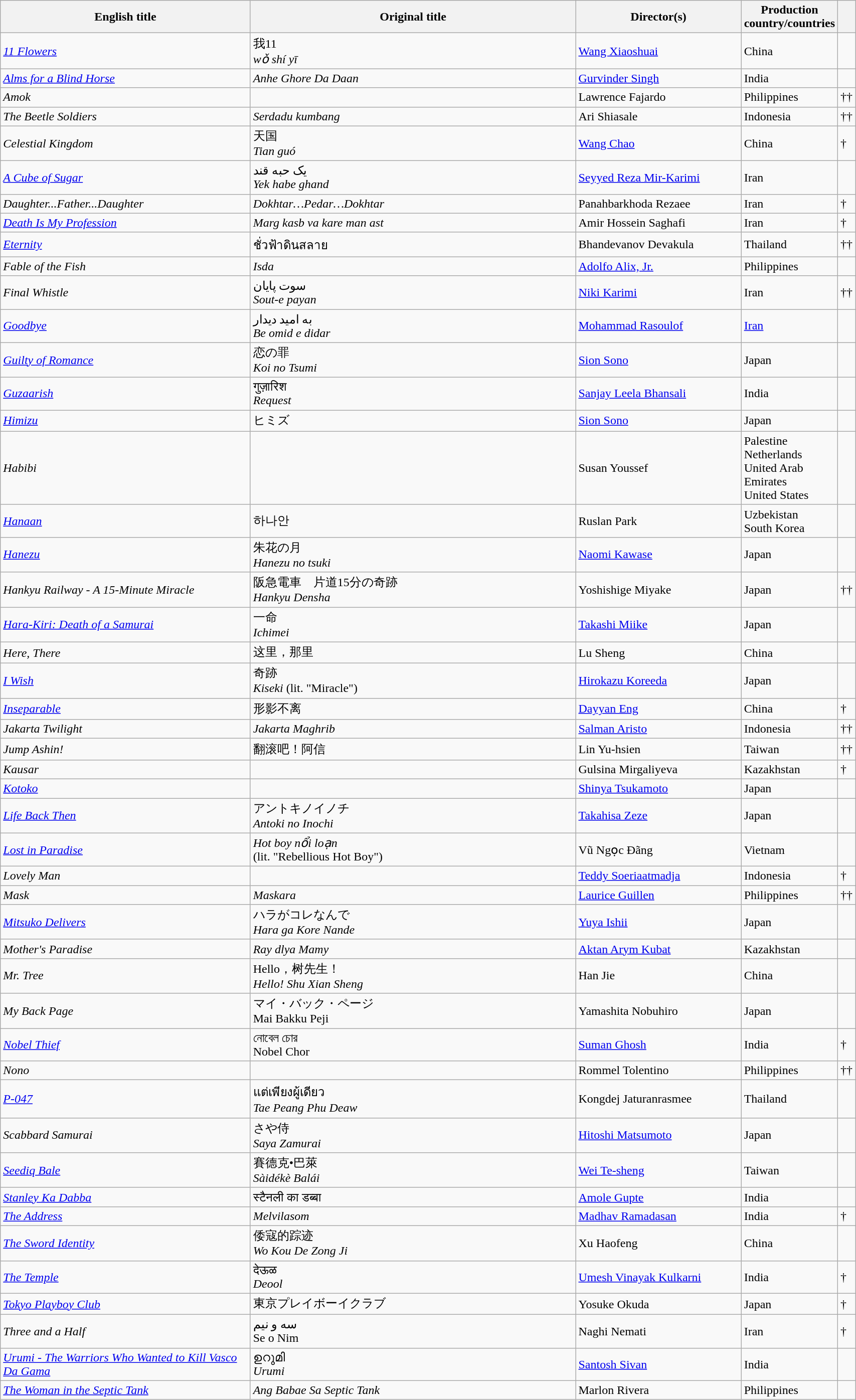<table class="sortable wikitable" width="90%" cellpadding="5">
<tr>
<th width="30%">English title</th>
<th width="40%">Original title</th>
<th width="20%">Director(s)</th>
<th width="10%">Production country/countries</th>
<th width="3%"></th>
</tr>
<tr>
<td><em><a href='#'>11 Flowers</a></em></td>
<td>我11<br><em>wǒ shí yī</em></td>
<td><a href='#'>Wang Xiaoshuai</a></td>
<td>China</td>
<td></td>
</tr>
<tr>
<td><em><a href='#'>Alms for a Blind Horse</a></em></td>
<td><em>Anhe Ghore Da Daan </em></td>
<td><a href='#'>Gurvinder Singh</a></td>
<td>India</td>
<td></td>
</tr>
<tr>
<td><em>Amok</em></td>
<td></td>
<td>Lawrence Fajardo</td>
<td>Philippines</td>
<td>††</td>
</tr>
<tr>
<td><em>The Beetle Soldiers</em></td>
<td><em>Serdadu kumbang</em></td>
<td>Ari Shiasale</td>
<td>Indonesia</td>
<td>††</td>
</tr>
<tr>
<td><em>Celestial Kingdom</em></td>
<td>天国<br><em>Tian guó</em></td>
<td><a href='#'>Wang Chao</a></td>
<td>China</td>
<td>†</td>
</tr>
<tr>
<td><em><a href='#'>A Cube of Sugar</a></em></td>
<td>یک حبه قند<br><em>Yek habe ghand</em></td>
<td><a href='#'>Seyyed Reza Mir-Karimi</a></td>
<td>Iran</td>
<td></td>
</tr>
<tr>
<td><em>Daughter...Father...Daughter</em></td>
<td><em>Dokhtar…Pedar…Dokhtar</em></td>
<td>Panahbarkhoda Rezaee</td>
<td>Iran</td>
<td>†</td>
</tr>
<tr>
<td><em><a href='#'>Death Is My Profession</a></em></td>
<td><em>Marg kasb va kare man ast</em></td>
<td>Amir Hossein Saghafi</td>
<td>Iran</td>
<td>†</td>
</tr>
<tr>
<td><em><a href='#'>Eternity</a></em></td>
<td>ชั่วฟ้าดินสลาย</td>
<td>Bhandevanov Devakula</td>
<td>Thailand</td>
<td>††</td>
</tr>
<tr>
<td><em>Fable of the Fish</em></td>
<td><em>Isda</em></td>
<td><a href='#'>Adolfo Alix, Jr.</a></td>
<td>Philippines</td>
<td></td>
</tr>
<tr>
<td><em>Final Whistle</em></td>
<td>سوت پایان<br><em>Sout-e payan</em></td>
<td><a href='#'>Niki Karimi</a></td>
<td>Iran</td>
<td>††</td>
</tr>
<tr>
<td><em><a href='#'>Goodbye</a></em></td>
<td>به امید دیدار<br><em>Be omid e didar</em></td>
<td><a href='#'>Mohammad Rasoulof</a></td>
<td><a href='#'>Iran</a></td>
<td></td>
</tr>
<tr>
<td><em><a href='#'>Guilty of Romance</a></em></td>
<td>恋の罪<br><em>Koi no Tsumi</em></td>
<td><a href='#'>Sion Sono</a></td>
<td>Japan</td>
<td></td>
</tr>
<tr>
<td><em><a href='#'>Guzaarish</a></em></td>
<td>गुज़ारिश<br><em>Request</em></td>
<td><a href='#'>Sanjay Leela Bhansali</a></td>
<td>India</td>
<td></td>
</tr>
<tr>
<td><em><a href='#'>Himizu</a></em></td>
<td>ヒミズ</td>
<td><a href='#'>Sion Sono</a></td>
<td>Japan</td>
<td></td>
</tr>
<tr>
<td><em>Habibi</em></td>
<td></td>
<td>Susan Youssef</td>
<td>Palestine<br>Netherlands<br>United Arab Emirates<br>United States</td>
<td></td>
</tr>
<tr>
<td><em><a href='#'>Hanaan</a></em></td>
<td>하나안</td>
<td>Ruslan Park</td>
<td>Uzbekistan<br>South Korea</td>
<td></td>
</tr>
<tr>
<td><em><a href='#'>Hanezu</a></em></td>
<td>朱花の月<br><em>Hanezu no tsuki</em></td>
<td><a href='#'>Naomi Kawase</a></td>
<td>Japan</td>
<td></td>
</tr>
<tr>
<td><em>Hankyu Railway - A 15-Minute Miracle</em></td>
<td>阪急電車　片道15分の奇跡<br><em>Hankyu Densha</em></td>
<td>Yoshishige Miyake</td>
<td>Japan</td>
<td>††</td>
</tr>
<tr>
<td><em><a href='#'>Hara-Kiri: Death of a Samurai</a></em></td>
<td>一命<br><em>Ichimei</em></td>
<td><a href='#'>Takashi Miike</a></td>
<td>Japan</td>
<td></td>
</tr>
<tr>
<td><em>Here, There</em></td>
<td>这里，那里</td>
<td>Lu Sheng</td>
<td>China</td>
<td></td>
</tr>
<tr>
<td><em><a href='#'>I Wish</a></em></td>
<td>奇跡<br><em>Kiseki</em> (lit. "Miracle")</td>
<td><a href='#'>Hirokazu Koreeda</a></td>
<td>Japan</td>
<td></td>
</tr>
<tr>
<td><em><a href='#'>Inseparable</a></em></td>
<td>形影不离</td>
<td><a href='#'>Dayyan Eng</a></td>
<td>China</td>
<td>†</td>
</tr>
<tr>
<td><em>Jakarta Twilight</em></td>
<td><em>Jakarta Maghrib</em></td>
<td><a href='#'>Salman Aristo</a></td>
<td>Indonesia</td>
<td>††</td>
</tr>
<tr>
<td><em>Jump Ashin!</em></td>
<td>翻滚吧！阿信</td>
<td>Lin Yu-hsien</td>
<td>Taiwan</td>
<td>††</td>
</tr>
<tr>
<td><em>Kausar</em></td>
<td></td>
<td>Gulsina Mirgaliyeva</td>
<td>Kazakhstan</td>
<td>†</td>
</tr>
<tr>
<td><em><a href='#'>Kotoko</a></em></td>
<td></td>
<td><a href='#'>Shinya Tsukamoto</a></td>
<td>Japan</td>
<td></td>
</tr>
<tr>
<td><em><a href='#'>Life Back Then</a></em></td>
<td>アントキノイノチ<br><em>Antoki no Inochi</em></td>
<td><a href='#'>Takahisa Zeze</a></td>
<td>Japan</td>
<td></td>
</tr>
<tr>
<td><em><a href='#'>Lost in Paradise</a></em></td>
<td><em>Hot boy nổi loạn</em><br>(lit. "Rebellious Hot Boy")</td>
<td>Vũ Ngọc Đãng</td>
<td>Vietnam</td>
<td></td>
</tr>
<tr>
<td><em>Lovely Man</em></td>
<td></td>
<td><a href='#'>Teddy Soeriaatmadja</a></td>
<td>Indonesia</td>
<td>†</td>
</tr>
<tr>
<td><em>Mask</em></td>
<td><em>Maskara</em></td>
<td><a href='#'>Laurice Guillen</a></td>
<td>Philippines</td>
<td>††</td>
</tr>
<tr>
<td><em><a href='#'>Mitsuko Delivers</a></em></td>
<td>ハラがコレなんで<br><em>Hara ga Kore Nande</em></td>
<td><a href='#'>Yuya Ishii</a></td>
<td>Japan</td>
<td></td>
</tr>
<tr>
<td><em>Mother's Paradise</em></td>
<td><em>Ray dlya Mamy</em></td>
<td><a href='#'>Aktan Arym Kubat</a></td>
<td>Kazakhstan</td>
<td></td>
</tr>
<tr>
<td><em>Mr. Tree</em></td>
<td>Hello，树先生！<br><em>Hello! Shu Xian Sheng</em></td>
<td>Han Jie</td>
<td>China</td>
<td></td>
</tr>
<tr>
<td><em>My Back Page</em></td>
<td>マイ・バック・ページ<br>Mai Bakku Peji</td>
<td>Yamashita Nobuhiro</td>
<td>Japan</td>
<td></td>
</tr>
<tr>
<td><em><a href='#'>Nobel Thief</a></em></td>
<td>নোবেল চোর<br>Nobel Chor</td>
<td><a href='#'>Suman Ghosh</a></td>
<td>India</td>
<td>†</td>
</tr>
<tr>
<td><em>Nono</em></td>
<td></td>
<td>Rommel Tolentino</td>
<td>Philippines</td>
<td>††</td>
</tr>
<tr>
<td><em><a href='#'>P-047</a></em></td>
<td>แต่เพียงผู้เดียว<br><em>Tae Peang Phu Deaw</em></td>
<td>Kongdej Jaturanrasmee</td>
<td>Thailand</td>
<td></td>
</tr>
<tr>
<td><em>Scabbard Samurai</em></td>
<td>さや侍<br><em>Saya Zamurai</em></td>
<td><a href='#'>Hitoshi Matsumoto</a></td>
<td>Japan</td>
<td></td>
</tr>
<tr>
<td><em><a href='#'>Seediq Bale</a></em></td>
<td>賽德克•巴萊<br><em>Sàidékè Balái</em></td>
<td><a href='#'>Wei Te-sheng</a></td>
<td>Taiwan</td>
<td></td>
</tr>
<tr>
<td><em><a href='#'>Stanley Ka Dabba</a></em></td>
<td>स्टैनली का डब्बा</td>
<td><a href='#'>Amole Gupte</a></td>
<td>India</td>
<td></td>
</tr>
<tr>
<td><em><a href='#'>The Address</a></em></td>
<td><em>Melvilasom</em></td>
<td><a href='#'>Madhav Ramadasan</a></td>
<td>India</td>
<td>†</td>
</tr>
<tr>
<td><em><a href='#'>The Sword Identity</a></em></td>
<td>倭寇的踪迹<br><em>Wo Kou De Zong Ji</em></td>
<td>Xu Haofeng</td>
<td>China</td>
<td></td>
</tr>
<tr>
<td><em><a href='#'>The Temple</a></em></td>
<td>देऊळ<br><em>Deool</em></td>
<td><a href='#'>Umesh Vinayak Kulkarni</a></td>
<td>India</td>
<td>†</td>
</tr>
<tr>
<td><em><a href='#'>Tokyo Playboy Club</a></em></td>
<td>東京プレイボーイクラブ</td>
<td>Yosuke Okuda</td>
<td>Japan</td>
<td>†</td>
</tr>
<tr>
<td><em>Three and a Half</em></td>
<td>سه و نیم<br>Se o Nim</td>
<td>Naghi Nemati</td>
<td>Iran</td>
<td>†</td>
</tr>
<tr>
<td><em><a href='#'>Urumi - The Warriors Who Wanted to Kill Vasco Da Gama</a></em></td>
<td>ഉറുമി<br><em>Urumi</em></td>
<td><a href='#'>Santosh Sivan</a></td>
<td>India</td>
<td></td>
</tr>
<tr>
<td><em><a href='#'>The Woman in the Septic Tank</a></em></td>
<td><em>Ang Babae Sa Septic Tank</em></td>
<td>Marlon Rivera</td>
<td>Philippines</td>
<td></td>
</tr>
</table>
